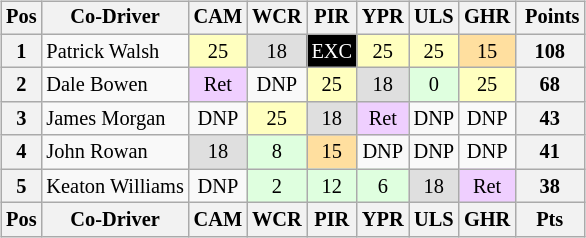<table>
<tr>
<td valign="top"><br><table class="wikitable" style="font-size: 85%; text-align: center;">
<tr valign="top">
<th valign="middle">Pos</th>
<th valign="middle">Co-Driver</th>
<th>CAM<br></th>
<th>WCR<br></th>
<th>PIR<br></th>
<th>YPR<br></th>
<th>ULS<br></th>
<th>GHR<br></th>
<th valign="middle"> Points</th>
</tr>
<tr>
<th>1</th>
<td align=left>Patrick Walsh</td>
<td style="background:#ffffbf;">25</td>
<td style="background:#dfdfdf;">18</td>
<td style="background:#000000;color:white;">EXC</td>
<td style="background:#ffffbf;">25</td>
<td style="background:#ffffbf;">25</td>
<td style="background:#ffdf9f;">15</td>
<th>108</th>
</tr>
<tr>
<th>2</th>
<td align=left>Dale Bowen</td>
<td style="background:#efcfff;">Ret</td>
<td>DNP</td>
<td style="background:#ffffbf;">25</td>
<td style="background:#dfdfdf;">18</td>
<td style="background:#dfffdf;">0</td>
<td style="background:#ffffbf;">25</td>
<th>68</th>
</tr>
<tr>
<th>3</th>
<td align=left>James Morgan</td>
<td>DNP</td>
<td style="background:#ffffbf;">25</td>
<td style="background:#dfdfdf;">18</td>
<td style="background:#efcfff;">Ret</td>
<td>DNP</td>
<td>DNP</td>
<th>43</th>
</tr>
<tr>
<th>4</th>
<td align=left>John Rowan</td>
<td style="background:#dfdfdf;">18</td>
<td style="background:#dfffdf;">8</td>
<td style="background:#ffdf9f;">15</td>
<td>DNP</td>
<td>DNP</td>
<td>DNP</td>
<th>41</th>
</tr>
<tr>
<th>5</th>
<td align=left>Keaton Williams</td>
<td>DNP</td>
<td style="background:#dfffdf;">2</td>
<td style="background:#dfffdf;">12</td>
<td style="background:#dfffdf;">6</td>
<td style="background:#dfdfdf;">18</td>
<td style="background:#efcfff;">Ret</td>
<th>38</th>
</tr>
<tr valign="top">
<th valign="middle">Pos</th>
<th valign="middle">Co-Driver</th>
<th>CAM<br></th>
<th>WCR<br></th>
<th>PIR<br></th>
<th>YPR<br></th>
<th>ULS<br></th>
<th>GHR<br></th>
<th valign="middle"> Pts </th>
</tr>
</table>
</td>
<td valign="top"><br></td>
</tr>
</table>
